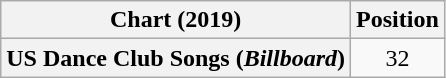<table class="wikitable plainrowheaders" style="text-align:center">
<tr>
<th scope="col">Chart (2019)</th>
<th scope="col">Position</th>
</tr>
<tr>
<th scope="row">US Dance Club Songs (<em>Billboard</em>)</th>
<td>32</td>
</tr>
</table>
